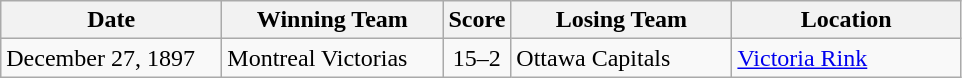<table class="wikitable">
<tr>
<th width="140">Date</th>
<th width="140">Winning Team</th>
<th width="5">Score</th>
<th width="140">Losing Team</th>
<th width="145">Location</th>
</tr>
<tr>
<td>December 27, 1897</td>
<td>Montreal Victorias</td>
<td align="center">15–2</td>
<td>Ottawa Capitals</td>
<td><a href='#'>Victoria Rink</a></td>
</tr>
</table>
